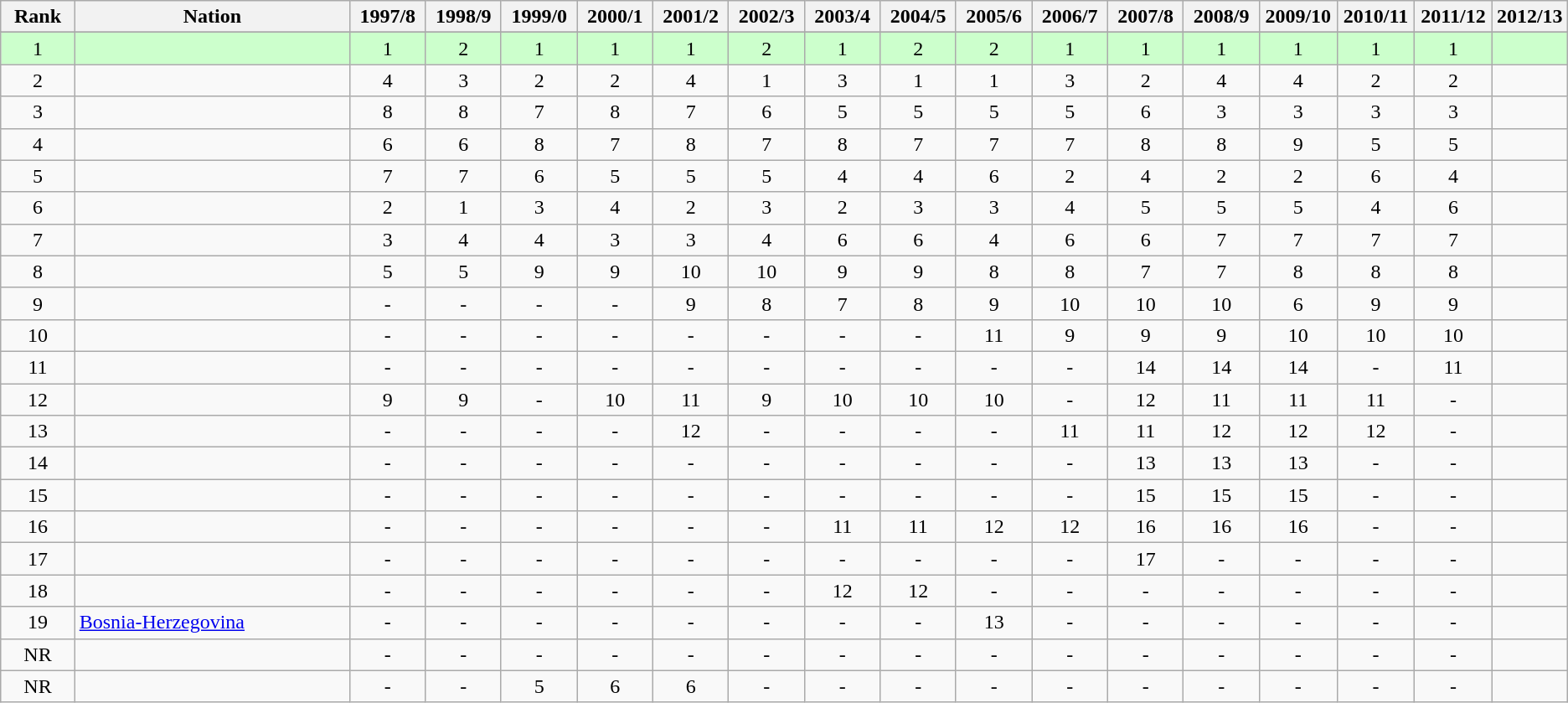<table class="wikitable" style="text-align: center;">
<tr>
<th width="5%">Rank</th>
<th width="20%">Nation</th>
<th width="5%">1997/8</th>
<th width="5%">1998/9</th>
<th width="5%">1999/0</th>
<th width="5%">2000/1</th>
<th width="5%">2001/2</th>
<th width="5%">2002/3</th>
<th width="5%">2003/4</th>
<th width="5%">2004/5</th>
<th width="5%">2005/6</th>
<th width="5%">2006/7</th>
<th width="5%">2007/8</th>
<th width="5%">2008/9</th>
<th width="5%">2009/10</th>
<th width="5%">2010/11</th>
<th width="5%">2011/12</th>
<th width="5%">2012/13</th>
</tr>
<tr>
</tr>
<tr bgcolor=#ccffcc  align=center>
<td>1</td>
<td align=left></td>
<td>1</td>
<td>2</td>
<td>1</td>
<td>1</td>
<td>1</td>
<td>2</td>
<td>1</td>
<td>2</td>
<td>2</td>
<td>1</td>
<td>1</td>
<td>1</td>
<td>1</td>
<td>1</td>
<td>1</td>
<td></td>
</tr>
<tr>
<td>2</td>
<td align=left></td>
<td>4</td>
<td>3</td>
<td>2</td>
<td>2</td>
<td>4</td>
<td>1</td>
<td>3</td>
<td>1</td>
<td>1</td>
<td>3</td>
<td>2</td>
<td>4</td>
<td>4</td>
<td>2</td>
<td>2</td>
<td></td>
</tr>
<tr>
<td>3</td>
<td align=left></td>
<td>8</td>
<td>8</td>
<td>7</td>
<td>8</td>
<td>7</td>
<td>6</td>
<td>5</td>
<td>5</td>
<td>5</td>
<td>5</td>
<td>6</td>
<td>3</td>
<td>3</td>
<td>3</td>
<td>3</td>
<td></td>
</tr>
<tr>
<td>4</td>
<td align=left></td>
<td>6</td>
<td>6</td>
<td>8</td>
<td>7</td>
<td>8</td>
<td>7</td>
<td>8</td>
<td>7</td>
<td>7</td>
<td>7</td>
<td>8</td>
<td>8</td>
<td>9</td>
<td>5</td>
<td>5</td>
<td></td>
</tr>
<tr>
<td>5</td>
<td align=left></td>
<td>7</td>
<td>7</td>
<td>6</td>
<td>5</td>
<td>5</td>
<td>5</td>
<td>4</td>
<td>4</td>
<td>6</td>
<td>2</td>
<td>4</td>
<td>2</td>
<td>2</td>
<td>6</td>
<td>4</td>
<td></td>
</tr>
<tr>
<td>6</td>
<td align=left></td>
<td>2</td>
<td>1</td>
<td>3</td>
<td>4</td>
<td>2</td>
<td>3</td>
<td>2</td>
<td>3</td>
<td>3</td>
<td>4</td>
<td>5</td>
<td>5</td>
<td>5</td>
<td>4</td>
<td>6</td>
<td></td>
</tr>
<tr>
<td>7</td>
<td align=left></td>
<td>3</td>
<td>4</td>
<td>4</td>
<td>3</td>
<td>3</td>
<td>4</td>
<td>6</td>
<td>6</td>
<td>4</td>
<td>6</td>
<td>6</td>
<td>7</td>
<td>7</td>
<td>7</td>
<td>7</td>
<td></td>
</tr>
<tr>
<td>8</td>
<td align=left></td>
<td>5</td>
<td>5</td>
<td>9</td>
<td>9</td>
<td>10</td>
<td>10</td>
<td>9</td>
<td>9</td>
<td>8</td>
<td>8</td>
<td>7</td>
<td>7</td>
<td>8</td>
<td>8</td>
<td>8</td>
<td></td>
</tr>
<tr>
<td>9</td>
<td align=left></td>
<td>-</td>
<td>-</td>
<td>-</td>
<td>-</td>
<td>9</td>
<td>8</td>
<td>7</td>
<td>8</td>
<td>9</td>
<td>10</td>
<td>10</td>
<td>10</td>
<td>6</td>
<td>9</td>
<td>9</td>
<td></td>
</tr>
<tr>
<td>10</td>
<td align=left></td>
<td>-</td>
<td>-</td>
<td>-</td>
<td>-</td>
<td>-</td>
<td>-</td>
<td>-</td>
<td>-</td>
<td>11</td>
<td>9</td>
<td>9</td>
<td>9</td>
<td>10</td>
<td>10</td>
<td>10</td>
<td></td>
</tr>
<tr>
<td>11</td>
<td align=left></td>
<td>-</td>
<td>-</td>
<td>-</td>
<td>-</td>
<td>-</td>
<td>-</td>
<td>-</td>
<td>-</td>
<td>-</td>
<td>-</td>
<td>14</td>
<td>14</td>
<td>14</td>
<td>-</td>
<td>11</td>
<td></td>
</tr>
<tr>
<td>12</td>
<td align=left></td>
<td>9</td>
<td>9</td>
<td>-</td>
<td>10</td>
<td>11</td>
<td>9</td>
<td>10</td>
<td>10</td>
<td>10</td>
<td>-</td>
<td>12</td>
<td>11</td>
<td>11</td>
<td>11</td>
<td>-</td>
<td></td>
</tr>
<tr>
<td>13</td>
<td align=left></td>
<td>-</td>
<td>-</td>
<td>-</td>
<td>-</td>
<td>12</td>
<td>-</td>
<td>-</td>
<td>-</td>
<td>-</td>
<td>11</td>
<td>11</td>
<td>12</td>
<td>12</td>
<td>12</td>
<td>-</td>
<td></td>
</tr>
<tr>
<td>14</td>
<td align=left></td>
<td>-</td>
<td>-</td>
<td>-</td>
<td>-</td>
<td>-</td>
<td>-</td>
<td>-</td>
<td>-</td>
<td>-</td>
<td>-</td>
<td>13</td>
<td>13</td>
<td>13</td>
<td>-</td>
<td>-</td>
<td></td>
</tr>
<tr>
<td>15</td>
<td align=left></td>
<td>-</td>
<td>-</td>
<td>-</td>
<td>-</td>
<td>-</td>
<td>-</td>
<td>-</td>
<td>-</td>
<td>-</td>
<td>-</td>
<td>15</td>
<td>15</td>
<td>15</td>
<td>-</td>
<td>-</td>
<td></td>
</tr>
<tr>
<td>16</td>
<td align=left></td>
<td>-</td>
<td>-</td>
<td>-</td>
<td>-</td>
<td>-</td>
<td>-</td>
<td>11</td>
<td>11</td>
<td>12</td>
<td>12</td>
<td>16</td>
<td>16</td>
<td>16</td>
<td>-</td>
<td>-</td>
<td></td>
</tr>
<tr>
<td>17</td>
<td align=left></td>
<td>-</td>
<td>-</td>
<td>-</td>
<td>-</td>
<td>-</td>
<td>-</td>
<td>-</td>
<td>-</td>
<td>-</td>
<td>-</td>
<td>17</td>
<td>-</td>
<td>-</td>
<td>-</td>
<td>-</td>
<td></td>
</tr>
<tr>
<td>18</td>
<td align=left></td>
<td>-</td>
<td>-</td>
<td>-</td>
<td>-</td>
<td>-</td>
<td>-</td>
<td>12</td>
<td>12</td>
<td>-</td>
<td>-</td>
<td>-</td>
<td>-</td>
<td>-</td>
<td>-</td>
<td>-</td>
<td></td>
</tr>
<tr>
<td>19</td>
<td align=left> <a href='#'>Bosnia-Herzegovina</a></td>
<td>-</td>
<td>-</td>
<td>-</td>
<td>-</td>
<td>-</td>
<td>-</td>
<td>-</td>
<td>-</td>
<td>13</td>
<td>-</td>
<td>-</td>
<td>-</td>
<td>-</td>
<td>-</td>
<td>-</td>
<td></td>
</tr>
<tr>
<td>NR</td>
<td align=left></td>
<td>-</td>
<td>-</td>
<td>-</td>
<td>-</td>
<td>-</td>
<td>-</td>
<td>-</td>
<td>-</td>
<td>-</td>
<td>-</td>
<td>-</td>
<td>-</td>
<td>-</td>
<td>-</td>
<td>-</td>
<td></td>
</tr>
<tr>
<td>NR</td>
<td align=left></td>
<td>-</td>
<td>-</td>
<td>5</td>
<td>6</td>
<td>6</td>
<td>-</td>
<td>-</td>
<td>-</td>
<td>-</td>
<td>-</td>
<td>-</td>
<td>-</td>
<td>-</td>
<td>-</td>
<td>-</td>
<td></td>
</tr>
</table>
